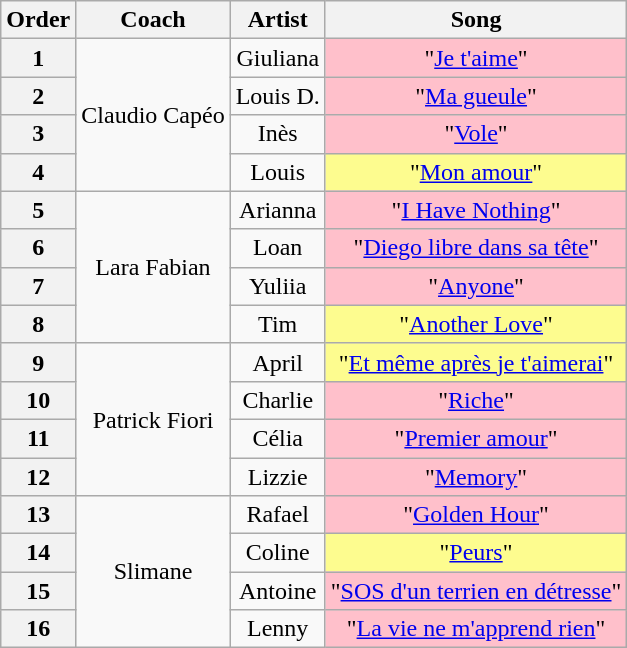<table class="wikitable sortable" style="text-align: center; width: 40 %;">
<tr>
<th>Order</th>
<th>Coach</th>
<th>Artist</th>
<th>Song</th>
</tr>
<tr>
<th><strong>1</strong></th>
<td rowspan="4">Claudio Capéo</td>
<td>Giuliana</td>
<td style="background:pink">"<a href='#'>Je t'aime</a>"</td>
</tr>
<tr>
<th><strong>2</strong></th>
<td>Louis D.</td>
<td style="background:pink">"<a href='#'>Ma gueule</a>"</td>
</tr>
<tr>
<th><strong>3</strong></th>
<td>Inès</td>
<td style="background:pink">"<a href='#'>Vole</a>"</td>
</tr>
<tr>
<th><strong>4</strong></th>
<td>Louis</td>
<td style="background:#fdfc8f">"<a href='#'>Mon amour</a>"</td>
</tr>
<tr>
<th><strong>5</strong></th>
<td rowspan="4">Lara Fabian</td>
<td>Arianna</td>
<td style="background:pink">"<a href='#'>I Have Nothing</a>"</td>
</tr>
<tr>
<th><strong>6</strong></th>
<td>Loan</td>
<td style="background:pink">"<a href='#'>Diego libre dans sa tête</a>"</td>
</tr>
<tr>
<th><strong>7</strong></th>
<td>Yuliia</td>
<td style="background:pink">"<a href='#'>Anyone</a>"</td>
</tr>
<tr>
<th><strong>8</strong></th>
<td>Tim</td>
<td style="background:#fdfc8f">"<a href='#'>Another Love</a>"</td>
</tr>
<tr>
<th><strong>9</strong></th>
<td rowspan="4">Patrick Fiori</td>
<td>April</td>
<td style="background:#fdfc8f">"<a href='#'>Et même après je t'aimerai</a>"</td>
</tr>
<tr>
<th><strong>10</strong></th>
<td>Charlie</td>
<td style="background:pink">"<a href='#'>Riche</a>"</td>
</tr>
<tr>
<th><strong>11</strong></th>
<td>Célia</td>
<td style="background:pink">"<a href='#'>Premier amour</a>"</td>
</tr>
<tr>
<th><strong>12</strong></th>
<td>Lizzie</td>
<td style="background:pink">"<a href='#'>Memory</a>"</td>
</tr>
<tr>
<th><strong>13</strong></th>
<td rowspan="4">Slimane</td>
<td>Rafael</td>
<td style="background:pink">"<a href='#'>Golden Hour</a>"</td>
</tr>
<tr>
<th><strong>14</strong></th>
<td>Coline</td>
<td style="background:#fdfc8f">"<a href='#'>Peurs</a>"</td>
</tr>
<tr>
<th><strong>15</strong></th>
<td>Antoine</td>
<td style="background:pink">"<a href='#'>SOS d'un terrien en détresse</a>"</td>
</tr>
<tr>
<th><strong>16</strong></th>
<td>Lenny</td>
<td style="background:pink">"<a href='#'>La vie ne m'apprend rien</a>"</td>
</tr>
</table>
